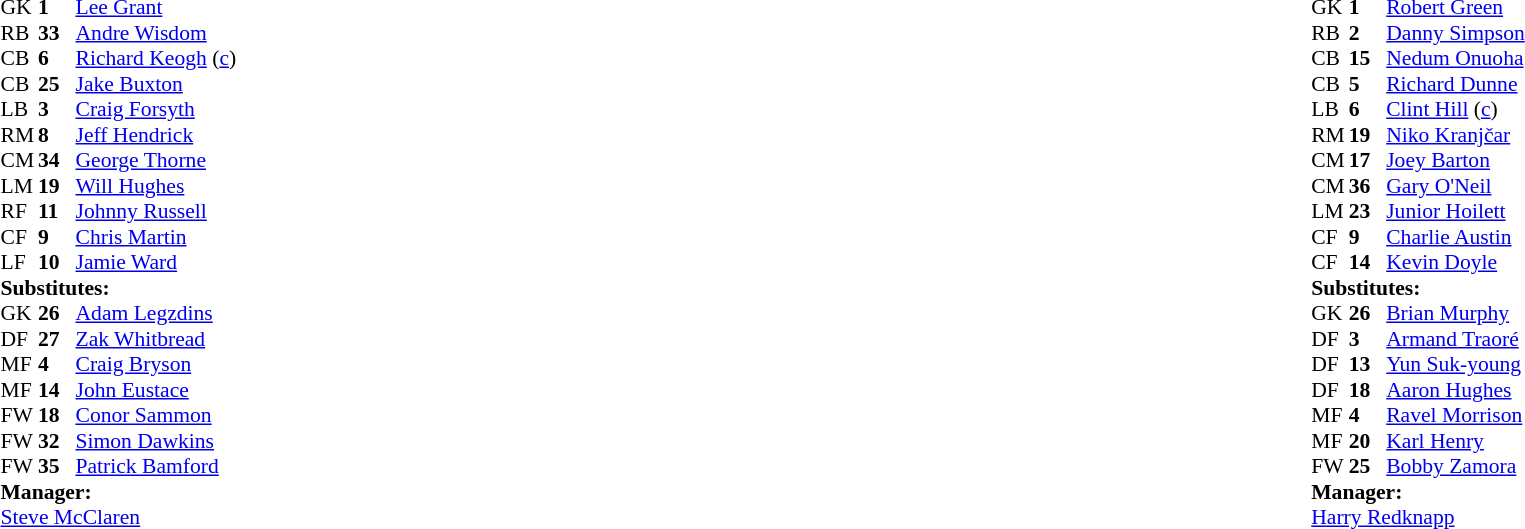<table style="width:100%;">
<tr>
<td style="vertical-align:top; width:40%;"><br><table style="font-size: 90%" cellspacing="0" cellpadding="0">
<tr>
<th width=25></th>
<th width=25></th>
</tr>
<tr>
<td>GK</td>
<td><strong>1</strong></td>
<td> <a href='#'>Lee Grant</a></td>
</tr>
<tr>
<td>RB</td>
<td><strong>33</strong></td>
<td> <a href='#'>Andre Wisdom</a></td>
</tr>
<tr>
<td>CB</td>
<td><strong>6</strong></td>
<td> <a href='#'>Richard Keogh</a> (<a href='#'>c</a>)</td>
</tr>
<tr>
<td>CB</td>
<td><strong>25</strong></td>
<td> <a href='#'>Jake Buxton</a></td>
</tr>
<tr>
<td>LB</td>
<td><strong>3</strong></td>
<td> <a href='#'>Craig Forsyth</a></td>
</tr>
<tr>
<td>RM</td>
<td><strong>8</strong></td>
<td> <a href='#'>Jeff Hendrick</a></td>
</tr>
<tr>
<td>CM</td>
<td><strong>34</strong></td>
<td> <a href='#'>George Thorne</a></td>
</tr>
<tr>
<td>LM</td>
<td><strong>19</strong></td>
<td> <a href='#'>Will Hughes</a></td>
<td></td>
<td></td>
</tr>
<tr>
<td>RF</td>
<td><strong>11</strong></td>
<td> <a href='#'>Johnny Russell</a></td>
<td></td>
<td></td>
</tr>
<tr>
<td>CF</td>
<td><strong>9</strong></td>
<td><a href='#'>Chris Martin</a></td>
</tr>
<tr>
<td>LF</td>
<td><strong>10</strong></td>
<td> <a href='#'>Jamie Ward</a></td>
<td></td>
<td></td>
</tr>
<tr>
<td colspan="4"><strong>Substitutes:</strong></td>
</tr>
<tr>
<td>GK</td>
<td><strong>26</strong></td>
<td> <a href='#'>Adam Legzdins</a></td>
</tr>
<tr>
<td>DF</td>
<td><strong>27</strong></td>
<td> <a href='#'>Zak Whitbread</a></td>
</tr>
<tr>
<td>MF</td>
<td><strong>4</strong></td>
<td> <a href='#'>Craig Bryson</a></td>
<td></td>
<td></td>
</tr>
<tr>
<td>MF</td>
<td><strong>14</strong></td>
<td> <a href='#'>John Eustace</a></td>
</tr>
<tr>
<td>FW</td>
<td><strong>18</strong></td>
<td> <a href='#'>Conor Sammon</a></td>
</tr>
<tr>
<td>FW</td>
<td><strong>32</strong></td>
<td> <a href='#'>Simon Dawkins</a></td>
<td></td>
<td></td>
</tr>
<tr>
<td>FW</td>
<td><strong>35</strong></td>
<td> <a href='#'>Patrick Bamford</a></td>
<td></td>
<td></td>
</tr>
<tr>
<td colspan="4"><strong>Manager:</strong></td>
</tr>
<tr>
<td colspan="4"> <a href='#'>Steve McClaren</a></td>
</tr>
</table>
</td>
<td valign="top"></td>
<td style="vertical-align:top; width:50%;"><br><table cellspacing="0" cellpadding="0" style="font-size:90%; margin:auto;">
<tr>
<th width=25></th>
<th width=25></th>
</tr>
<tr>
<td>GK</td>
<td><strong>1</strong></td>
<td> <a href='#'>Robert Green</a></td>
</tr>
<tr>
<td>RB</td>
<td><strong>2</strong></td>
<td> <a href='#'>Danny Simpson</a></td>
</tr>
<tr>
<td>CB</td>
<td><strong>15</strong></td>
<td> <a href='#'>Nedum Onuoha</a></td>
</tr>
<tr>
<td>CB</td>
<td><strong>5</strong></td>
<td> <a href='#'>Richard Dunne</a></td>
</tr>
<tr>
<td>LB</td>
<td><strong>6</strong></td>
<td> <a href='#'>Clint Hill</a> (<a href='#'>c</a>)</td>
<td></td>
<td></td>
</tr>
<tr>
<td>RM</td>
<td><strong>19</strong></td>
<td> <a href='#'>Niko Kranjčar</a></td>
<td></td>
<td></td>
</tr>
<tr>
<td>CM</td>
<td><strong>17</strong></td>
<td> <a href='#'>Joey Barton</a></td>
</tr>
<tr>
<td>CM</td>
<td><strong>36</strong></td>
<td> <a href='#'>Gary O'Neil</a></td>
<td></td>
</tr>
<tr>
<td>LM</td>
<td><strong>23</strong></td>
<td> <a href='#'>Junior Hoilett</a></td>
</tr>
<tr>
<td>CF</td>
<td><strong>9</strong></td>
<td> <a href='#'>Charlie Austin</a></td>
</tr>
<tr>
<td>CF</td>
<td><strong>14</strong></td>
<td> <a href='#'>Kevin Doyle</a></td>
<td></td>
<td></td>
</tr>
<tr>
<td colspan="4"><strong>Substitutes:</strong></td>
</tr>
<tr>
<td>GK</td>
<td><strong>26</strong></td>
<td> <a href='#'>Brian Murphy</a></td>
</tr>
<tr>
<td>DF</td>
<td><strong>3</strong></td>
<td> <a href='#'>Armand Traoré</a></td>
<td></td>
<td></td>
</tr>
<tr>
<td>DF</td>
<td><strong>13</strong></td>
<td> <a href='#'>Yun Suk-young</a></td>
</tr>
<tr>
<td>DF</td>
<td><strong>18</strong></td>
<td> <a href='#'>Aaron Hughes</a></td>
</tr>
<tr>
<td>MF</td>
<td><strong>4</strong></td>
<td> <a href='#'>Ravel Morrison</a></td>
</tr>
<tr>
<td>MF</td>
<td><strong>20</strong></td>
<td> <a href='#'>Karl Henry</a></td>
<td></td>
<td></td>
</tr>
<tr>
<td>FW</td>
<td><strong>25</strong></td>
<td> <a href='#'>Bobby Zamora</a></td>
<td></td>
<td></td>
</tr>
<tr>
<td colspan="4"><strong>Manager:</strong></td>
</tr>
<tr>
<td colspan="4"> <a href='#'>Harry Redknapp</a></td>
</tr>
</table>
</td>
</tr>
</table>
